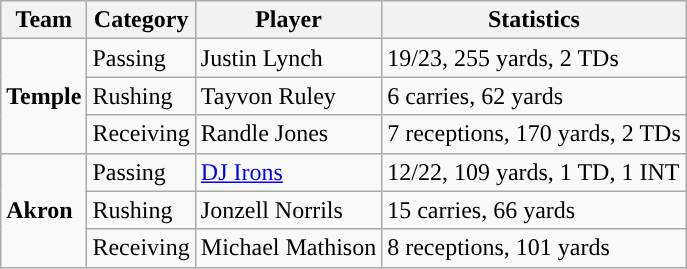<table class="wikitable" style="float: left;">
<tr>
<th>Team</th>
<th>Category</th>
<th>Player</th>
<th>Statistics</th>
</tr>
<tr>
<td rowspan=3><strong>Temple</strong></td>
<td>Passing</td>
<td>Justin Lynch</td>
<td>19/23, 255 yards, 2 TDs</td>
</tr>
<tr>
<td>Rushing</td>
<td>Tayvon Ruley</td>
<td>6 carries, 62 yards</td>
</tr>
<tr>
<td>Receiving</td>
<td>Randle Jones</td>
<td>7 receptions, 170 yards, 2 TDs</td>
</tr>
<tr>
<td rowspan=3><strong>Akron</strong></td>
<td>Passing</td>
<td><a href='#'>DJ Irons</a></td>
<td>12/22, 109 yards, 1 TD, 1 INT</td>
</tr>
<tr>
<td>Rushing</td>
<td>Jonzell Norrils</td>
<td>15 carries, 66 yards</td>
</tr>
<tr>
<td>Receiving</td>
<td>Michael Mathison</td>
<td>8 receptions, 101 yards</td>
</tr>
</table>
